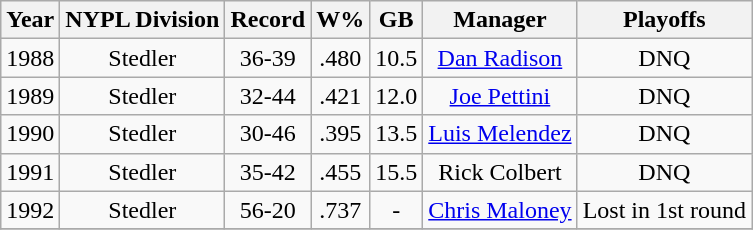<table class="wikitable">
<tr style="background: #F2F2F2;">
<th>Year</th>
<th>NYPL Division</th>
<th>Record</th>
<th>W%</th>
<th>GB</th>
<th>Manager</th>
<th>Playoffs</th>
</tr>
<tr align=center>
<td>1988</td>
<td>Stedler</td>
<td>36-39</td>
<td>.480</td>
<td>10.5</td>
<td><a href='#'>Dan Radison</a></td>
<td>DNQ</td>
</tr>
<tr align=center>
<td>1989</td>
<td>Stedler</td>
<td>32-44</td>
<td>.421</td>
<td>12.0</td>
<td><a href='#'>Joe Pettini</a></td>
<td>DNQ</td>
</tr>
<tr align=center>
<td>1990</td>
<td>Stedler</td>
<td>30-46</td>
<td>.395</td>
<td>13.5</td>
<td><a href='#'>Luis Melendez</a></td>
<td>DNQ</td>
</tr>
<tr align=center>
<td>1991</td>
<td>Stedler</td>
<td>35-42</td>
<td>.455</td>
<td>15.5</td>
<td>Rick Colbert</td>
<td>DNQ</td>
</tr>
<tr align=center>
<td>1992</td>
<td>Stedler</td>
<td>56-20</td>
<td>.737</td>
<td>-</td>
<td><a href='#'>Chris Maloney</a></td>
<td>Lost in 1st round</td>
</tr>
<tr align=center>
</tr>
</table>
